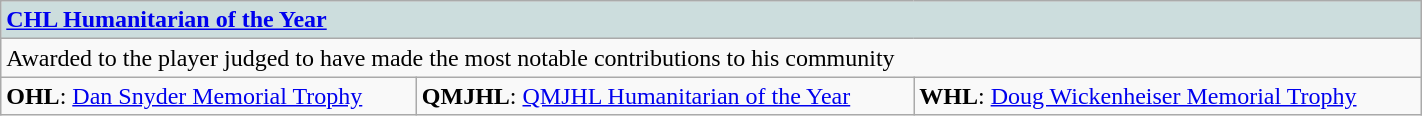<table class="wikitable" width="75%">
<tr style="font-weight:bold; background-color:#ccdddd;" |>
<td colspan="3"><a href='#'>CHL Humanitarian of the Year</a></td>
</tr>
<tr>
<td colspan="3">Awarded to the player judged to have made the most notable contributions to his community</td>
</tr>
<tr>
<td><strong>OHL</strong>: <a href='#'>Dan Snyder Memorial Trophy</a></td>
<td><strong>QMJHL</strong>: <a href='#'>QMJHL Humanitarian of the Year</a></td>
<td><strong>WHL</strong>: <a href='#'>Doug Wickenheiser Memorial Trophy</a></td>
</tr>
</table>
